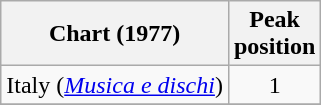<table class="wikitable sortable">
<tr>
<th>Chart (1977)</th>
<th>Peak<br>position</th>
</tr>
<tr>
<td>Italy (<em><a href='#'>Musica e dischi</a></em>)</td>
<td align="center">1</td>
</tr>
<tr>
</tr>
</table>
